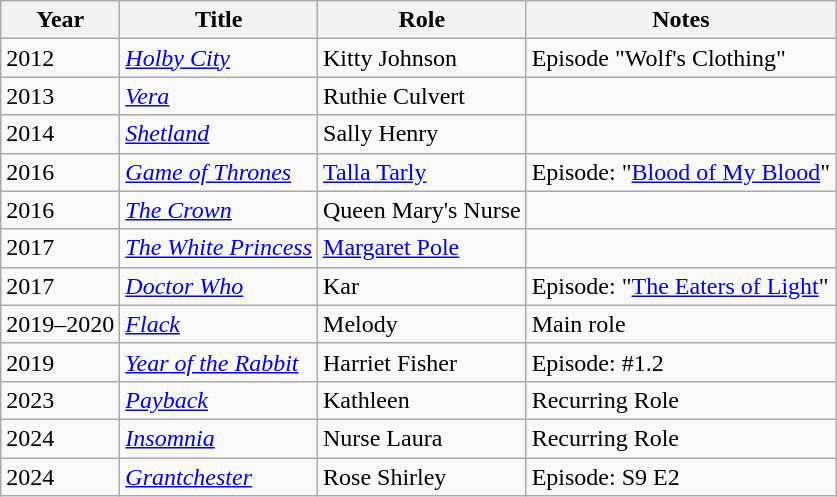<table class="wikitable sortable">
<tr>
<th>Year</th>
<th>Title</th>
<th>Role</th>
<th>Notes</th>
</tr>
<tr>
<td>2012</td>
<td><em><a href='#'>Holby City</a></em></td>
<td>Kitty Johnson</td>
<td>Episode "Wolf's Clothing"</td>
</tr>
<tr>
<td>2013</td>
<td><em><a href='#'>Vera</a></em></td>
<td>Ruthie Culvert</td>
<td></td>
</tr>
<tr>
<td>2014</td>
<td><em><a href='#'>Shetland</a></em></td>
<td>Sally Henry</td>
<td></td>
</tr>
<tr>
<td>2016</td>
<td><em><a href='#'>Game of Thrones</a></em></td>
<td><a href='#'>Talla Tarly</a></td>
<td>Episode: "<a href='#'>Blood of My Blood</a>"</td>
</tr>
<tr>
<td>2016</td>
<td><em><a href='#'>The Crown</a></em></td>
<td>Queen Mary's Nurse</td>
<td></td>
</tr>
<tr>
<td>2017</td>
<td><em><a href='#'>The White Princess</a></em></td>
<td><a href='#'>Margaret Pole</a></td>
<td></td>
</tr>
<tr>
<td>2017</td>
<td><em><a href='#'>Doctor Who</a></em></td>
<td>Kar</td>
<td>Episode: "<a href='#'>The Eaters of Light</a>"</td>
</tr>
<tr>
<td>2019–2020</td>
<td><em><a href='#'>Flack</a></em></td>
<td>Melody</td>
<td>Main role</td>
</tr>
<tr>
<td>2019</td>
<td><em><a href='#'>Year of the Rabbit</a></em></td>
<td>Harriet Fisher</td>
<td>Episode: #1.2</td>
</tr>
<tr>
<td>2023</td>
<td><em><a href='#'>Payback</a></em></td>
<td>Kathleen</td>
<td>Recurring Role</td>
</tr>
<tr>
<td>2024</td>
<td><em><a href='#'>Insomnia</a></em></td>
<td>Nurse Laura</td>
<td>Recurring Role</td>
</tr>
<tr>
<td>2024</td>
<td><a href='#'><em>Grantchester</em></a></td>
<td>Rose Shirley</td>
<td>Episode: S9 E2</td>
</tr>
</table>
